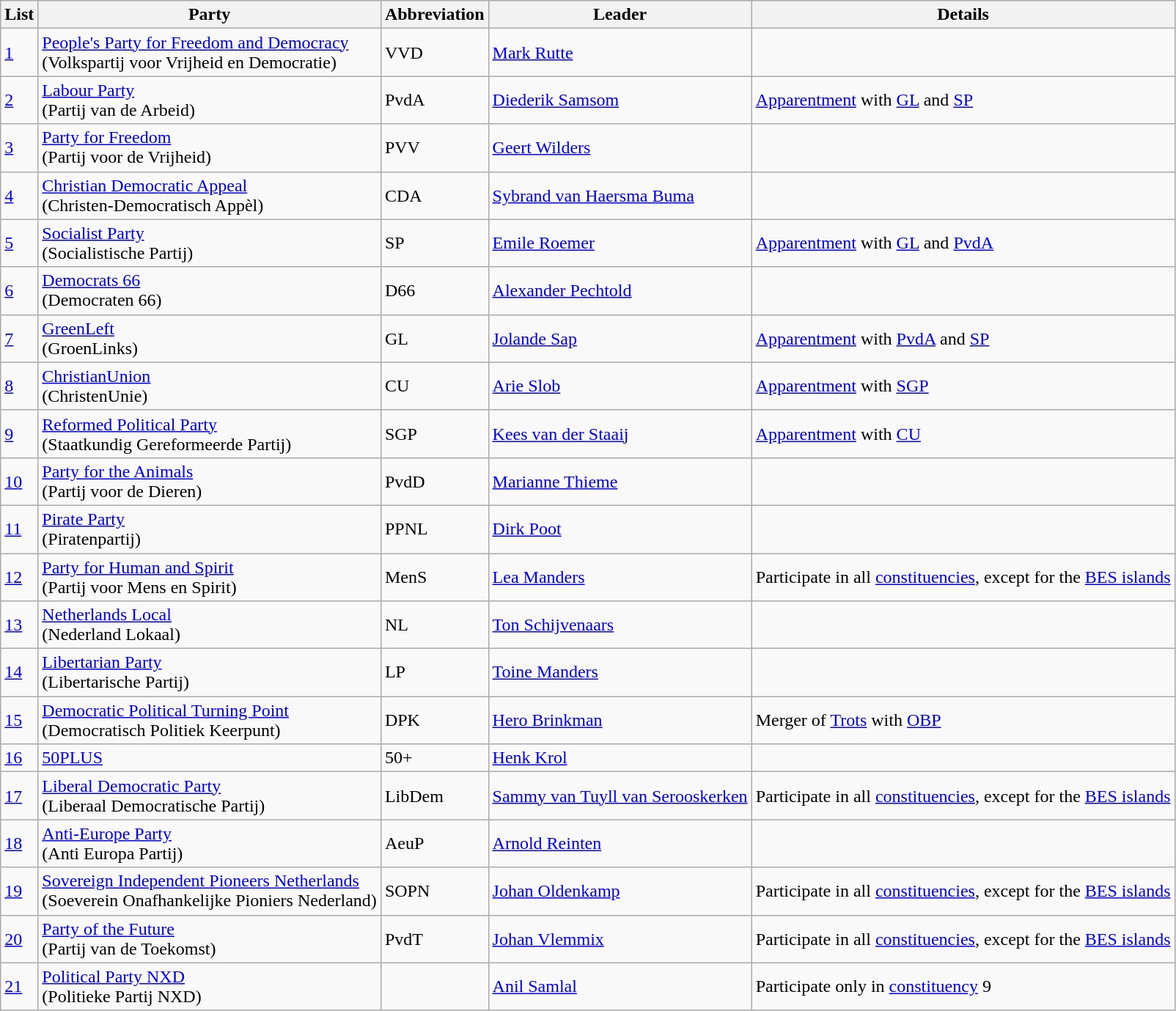<table class="wikitable">
<tr>
<th>List</th>
<th>Party</th>
<th>Abbreviation</th>
<th>Leader</th>
<th>Details</th>
</tr>
<tr>
<td><a href='#'>1</a></td>
<td><a href='#'>People's Party for Freedom and Democracy</a> <br> (Volkspartij voor Vrijheid en Democratie)</td>
<td>VVD</td>
<td><a href='#'>Mark Rutte</a></td>
<td></td>
</tr>
<tr>
<td><a href='#'>2</a></td>
<td><a href='#'>Labour Party</a> <br> (Partij van de Arbeid)</td>
<td>PvdA</td>
<td><a href='#'>Diederik Samsom</a></td>
<td><a href='#'>Apparentment</a> with <a href='#'>GL</a> and <a href='#'>SP</a></td>
</tr>
<tr>
<td><a href='#'>3</a></td>
<td><a href='#'>Party for Freedom</a> <br> (Partij voor de Vrijheid)</td>
<td>PVV</td>
<td><a href='#'>Geert Wilders</a></td>
<td></td>
</tr>
<tr>
<td><a href='#'>4</a></td>
<td><a href='#'>Christian Democratic Appeal</a> <br> (Christen-Democratisch Appèl)</td>
<td>CDA</td>
<td><a href='#'>Sybrand van Haersma Buma</a></td>
<td></td>
</tr>
<tr>
<td><a href='#'>5</a></td>
<td><a href='#'>Socialist Party</a> <br> (Socialistische Partij)</td>
<td>SP</td>
<td><a href='#'>Emile Roemer</a></td>
<td><a href='#'>Apparentment</a> with <a href='#'>GL</a> and <a href='#'>PvdA</a></td>
</tr>
<tr>
<td><a href='#'>6</a></td>
<td><a href='#'>Democrats 66</a> <br> (Democraten 66)</td>
<td>D66</td>
<td><a href='#'>Alexander Pechtold</a></td>
<td></td>
</tr>
<tr>
<td><a href='#'>7</a></td>
<td><a href='#'>GreenLeft</a> <br> (GroenLinks)</td>
<td>GL</td>
<td><a href='#'>Jolande Sap</a></td>
<td><a href='#'>Apparentment</a> with <a href='#'>PvdA</a> and <a href='#'>SP</a></td>
</tr>
<tr>
<td><a href='#'>8</a></td>
<td><a href='#'>ChristianUnion</a> <br> (ChristenUnie)</td>
<td>CU</td>
<td><a href='#'>Arie Slob</a></td>
<td><a href='#'>Apparentment</a> with <a href='#'>SGP</a></td>
</tr>
<tr>
<td><a href='#'>9</a></td>
<td><a href='#'>Reformed Political Party</a> <br> (Staatkundig Gereformeerde Partij)</td>
<td>SGP</td>
<td><a href='#'>Kees van der Staaij</a></td>
<td><a href='#'>Apparentment</a> with <a href='#'>CU</a></td>
</tr>
<tr>
<td><a href='#'>10</a></td>
<td><a href='#'>Party for the Animals</a> <br> (Partij voor de Dieren)</td>
<td>PvdD</td>
<td><a href='#'>Marianne Thieme</a></td>
<td></td>
</tr>
<tr>
<td><a href='#'>11</a></td>
<td><a href='#'>Pirate Party</a><br>(Piratenpartij)</td>
<td>PPNL</td>
<td><a href='#'>Dirk Poot</a></td>
<td></td>
</tr>
<tr>
<td><a href='#'>12</a></td>
<td><a href='#'>Party for Human and Spirit</a><br>(Partij voor Mens en Spirit)</td>
<td>MenS</td>
<td><a href='#'>Lea Manders</a></td>
<td>Participate in all <a href='#'>constituencies</a>, except for the <a href='#'>BES islands</a></td>
</tr>
<tr>
<td><a href='#'>13</a></td>
<td><a href='#'>Netherlands Local</a><br>(Nederland Lokaal)</td>
<td>NL</td>
<td><a href='#'>Ton Schijvenaars</a></td>
<td></td>
</tr>
<tr>
<td><a href='#'>14</a></td>
<td><a href='#'>Libertarian Party</a><br>(Libertarische Partij)</td>
<td>LP</td>
<td><a href='#'>Toine Manders</a></td>
<td></td>
</tr>
<tr>
<td><a href='#'>15</a></td>
<td><a href='#'>Democratic Political Turning Point</a><br>(Democratisch Politiek Keerpunt)</td>
<td>DPK</td>
<td><a href='#'>Hero Brinkman</a></td>
<td>Merger of <a href='#'>Trots</a> with <a href='#'>OBP</a></td>
</tr>
<tr>
<td><a href='#'>16</a></td>
<td><a href='#'>50PLUS</a></td>
<td>50+</td>
<td><a href='#'>Henk Krol</a></td>
<td></td>
</tr>
<tr>
<td><a href='#'>17</a></td>
<td><a href='#'>Liberal Democratic Party</a><br>(Liberaal Democratische Partij)</td>
<td>LibDem</td>
<td><a href='#'>Sammy van Tuyll van Serooskerken</a></td>
<td>Participate in all <a href='#'>constituencies</a>, except for the <a href='#'>BES islands</a></td>
</tr>
<tr>
<td><a href='#'>18</a></td>
<td><a href='#'>Anti-Europe Party</a><br>(Anti Europa Partij)</td>
<td>AeuP</td>
<td><a href='#'>Arnold Reinten</a></td>
<td></td>
</tr>
<tr>
<td><a href='#'>19</a></td>
<td><a href='#'>Sovereign Independent Pioneers Netherlands</a><br>(Soeverein Onafhankelijke Pioniers Nederland)</td>
<td>SOPN</td>
<td><a href='#'>Johan Oldenkamp</a></td>
<td>Participate in all <a href='#'>constituencies</a>, except for the <a href='#'>BES islands</a></td>
</tr>
<tr>
<td><a href='#'>20</a></td>
<td><a href='#'>Party of the Future</a><br>(Partij van de Toekomst)</td>
<td>PvdT</td>
<td><a href='#'>Johan Vlemmix</a></td>
<td>Participate in all <a href='#'>constituencies</a>, except for the <a href='#'>BES islands</a></td>
</tr>
<tr>
<td><a href='#'>21</a></td>
<td><a href='#'>Political Party NXD</a><br>(Politieke Partij NXD)</td>
<td></td>
<td><a href='#'>Anil Samlal</a></td>
<td>Participate only in <a href='#'>constituency</a> 9</td>
</tr>
</table>
